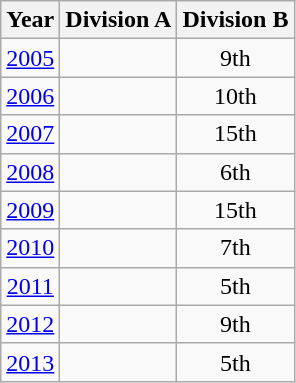<table class="wikitable" style="text-align:center">
<tr>
<th>Year</th>
<th>Division A</th>
<th>Division B</th>
</tr>
<tr>
<td><a href='#'>2005</a></td>
<td></td>
<td>9th</td>
</tr>
<tr>
<td><a href='#'>2006</a></td>
<td></td>
<td>10th</td>
</tr>
<tr>
<td><a href='#'>2007</a></td>
<td></td>
<td>15th</td>
</tr>
<tr>
<td><a href='#'>2008</a></td>
<td></td>
<td>6th</td>
</tr>
<tr>
<td><a href='#'>2009</a></td>
<td></td>
<td>15th</td>
</tr>
<tr>
<td><a href='#'>2010</a></td>
<td></td>
<td>7th</td>
</tr>
<tr>
<td><a href='#'>2011</a></td>
<td></td>
<td>5th</td>
</tr>
<tr>
<td><a href='#'>2012</a></td>
<td></td>
<td>9th</td>
</tr>
<tr>
<td><a href='#'>2013</a></td>
<td></td>
<td>5th</td>
</tr>
</table>
